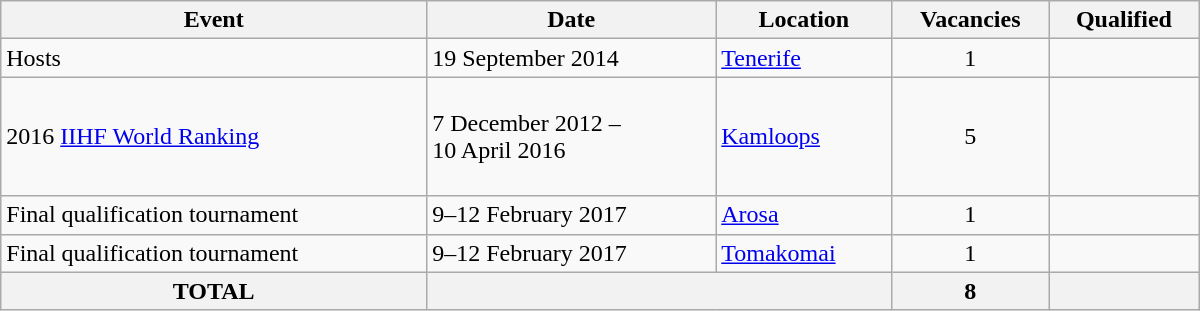<table class="wikitable" width=800>
<tr>
<th>Event</th>
<th>Date</th>
<th>Location</th>
<th>Vacancies</th>
<th>Qualified</th>
</tr>
<tr>
<td>Hosts</td>
<td>19 September 2014</td>
<td> <a href='#'>Tenerife</a></td>
<td align=center>1</td>
<td></td>
</tr>
<tr>
<td>2016 <a href='#'>IIHF World Ranking</a></td>
<td>7 December 2012 – <br> 10 April 2016</td>
<td> <a href='#'>Kamloops</a></td>
<td align=center>5</td>
<td><br><br><br><br></td>
</tr>
<tr>
<td>Final qualification tournament</td>
<td>9–12 February 2017</td>
<td> <a href='#'>Arosa</a></td>
<td align=center>1</td>
<td></td>
</tr>
<tr>
<td>Final qualification tournament</td>
<td>9–12 February 2017</td>
<td> <a href='#'>Tomakomai</a></td>
<td align=center>1</td>
<td></td>
</tr>
<tr>
<th>TOTAL</th>
<th colspan="2"></th>
<th>8</th>
<th></th>
</tr>
</table>
